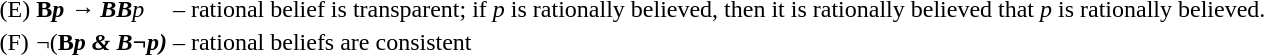<table>
<tr>
<td>(E)</td>
<td><strong>B<strong><em>p<em> → </strong>BB</em></strong>p</em></td>
<td>– rational belief is transparent; if <em>p</em> is rationally believed, then it is rationally believed that <em>p</em> is rationally believed.</td>
</tr>
<tr>
<td>(F)</td>
<td>¬(<strong>B<strong><em>p<em> & </strong>B<strong>¬</em>p<em>)</td>
<td>– rational beliefs are consistent</td>
</tr>
</table>
